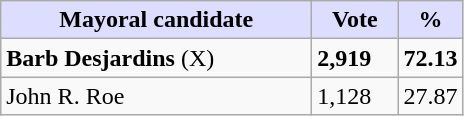<table class="wikitable">
<tr>
<th style="background:#ddf;" width="200px">Mayoral candidate</th>
<th style="background:#ddf;" width="50px">Vote</th>
<th style="background:#ddf;" width="30px">%</th>
</tr>
<tr>
<td><strong>Barb Desjardins</strong> (X)</td>
<td><strong>2,919</strong></td>
<td><strong>72.13</strong></td>
</tr>
<tr>
<td>John R. Roe</td>
<td>1,128</td>
<td>27.87</td>
</tr>
</table>
